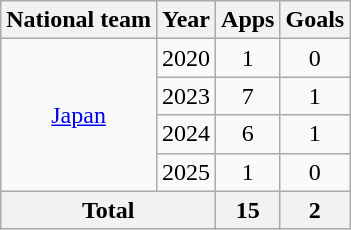<table class="wikitable" style="text-align:center">
<tr>
<th>National team</th>
<th>Year</th>
<th>Apps</th>
<th>Goals</th>
</tr>
<tr>
<td rowspan="4"><a href='#'>Japan</a></td>
<td>2020</td>
<td>1</td>
<td>0</td>
</tr>
<tr>
<td>2023</td>
<td>7</td>
<td>1</td>
</tr>
<tr>
<td>2024</td>
<td>6</td>
<td>1</td>
</tr>
<tr>
<td>2025</td>
<td>1</td>
<td>0</td>
</tr>
<tr>
<th colspan="2">Total</th>
<th>15</th>
<th>2</th>
</tr>
</table>
